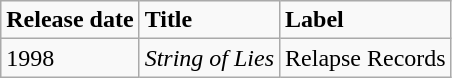<table class="wikitable">
<tr>
<td><strong>Release date</strong></td>
<td><strong>Title</strong></td>
<td><strong>Label</strong></td>
</tr>
<tr>
<td>1998</td>
<td><em>String of Lies</em></td>
<td>Relapse Records</td>
</tr>
</table>
